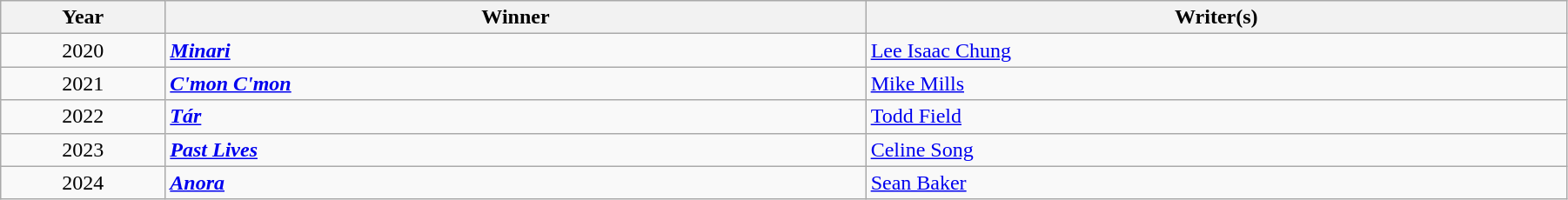<table class="wikitable" width="95%" cellpadding="5">
<tr>
<th width="100"><strong>Year</strong></th>
<th width="450"><strong>Winner</strong></th>
<th width="450"><strong>Writer(s)</strong></th>
</tr>
<tr>
<td style="text-align:center;">2020</td>
<td><strong><em><a href='#'>Minari</a></em></strong></td>
<td><a href='#'>Lee Isaac Chung</a></td>
</tr>
<tr>
<td style="text-align:center;">2021</td>
<td><strong><em><a href='#'>C'mon C'mon</a></em></strong></td>
<td><a href='#'>Mike Mills</a></td>
</tr>
<tr>
<td style="text-align:center;">2022</td>
<td><strong><em><a href='#'>Tár</a></em></strong></td>
<td><a href='#'>Todd Field</a></td>
</tr>
<tr>
<td style="text-align:center;">2023</td>
<td><strong><em><a href='#'>Past Lives</a></em></strong></td>
<td><a href='#'>Celine Song</a></td>
</tr>
<tr>
<td style="text-align:center;">2024</td>
<td><strong><em><a href='#'>Anora</a></em></strong></td>
<td><a href='#'>Sean Baker</a></td>
</tr>
</table>
